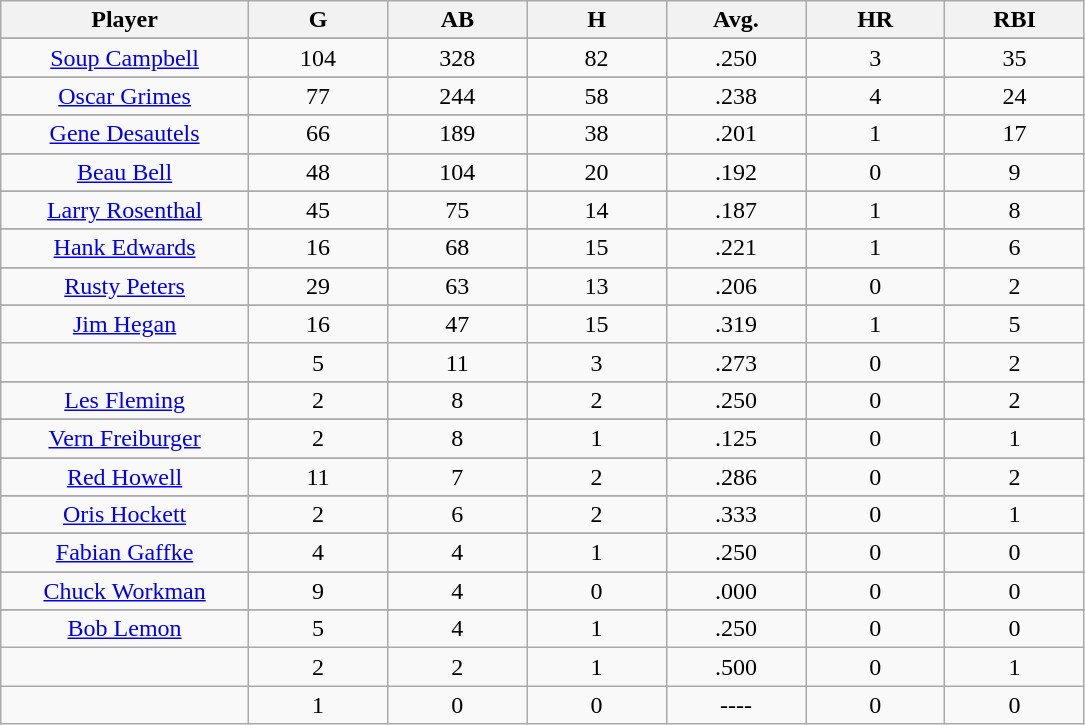<table class="wikitable sortable">
<tr>
<th bgcolor="#DDDDFF" width="16%">Player</th>
<th bgcolor="#DDDDFF" width="9%">G</th>
<th bgcolor="#DDDDFF" width="9%">AB</th>
<th bgcolor="#DDDDFF" width="9%">H</th>
<th bgcolor="#DDDDFF" width="9%">Avg.</th>
<th bgcolor="#DDDDFF" width="9%">HR</th>
<th bgcolor="#DDDDFF" width="9%">RBI</th>
</tr>
<tr>
</tr>
<tr align="center">
<td><a href='#'>Soup Campbell</a></td>
<td>104</td>
<td>328</td>
<td>82</td>
<td>.250</td>
<td>3</td>
<td>35</td>
</tr>
<tr>
</tr>
<tr align="center">
<td><a href='#'>Oscar Grimes</a></td>
<td>77</td>
<td>244</td>
<td>58</td>
<td>.238</td>
<td>4</td>
<td>24</td>
</tr>
<tr>
</tr>
<tr align="center">
<td><a href='#'>Gene Desautels</a></td>
<td>66</td>
<td>189</td>
<td>38</td>
<td>.201</td>
<td>1</td>
<td>17</td>
</tr>
<tr>
</tr>
<tr align="center">
<td><a href='#'>Beau Bell</a></td>
<td>48</td>
<td>104</td>
<td>20</td>
<td>.192</td>
<td>0</td>
<td>9</td>
</tr>
<tr>
</tr>
<tr align="center">
<td><a href='#'>Larry Rosenthal</a></td>
<td>45</td>
<td>75</td>
<td>14</td>
<td>.187</td>
<td>1</td>
<td>8</td>
</tr>
<tr>
</tr>
<tr align="center">
<td><a href='#'>Hank Edwards</a></td>
<td>16</td>
<td>68</td>
<td>15</td>
<td>.221</td>
<td>1</td>
<td>6</td>
</tr>
<tr>
</tr>
<tr align="center">
<td><a href='#'>Rusty Peters</a></td>
<td>29</td>
<td>63</td>
<td>13</td>
<td>.206</td>
<td>0</td>
<td>2</td>
</tr>
<tr>
</tr>
<tr align="center">
<td><a href='#'>Jim Hegan</a></td>
<td>16</td>
<td>47</td>
<td>15</td>
<td>.319</td>
<td>1</td>
<td>5</td>
</tr>
<tr align="center">
<td></td>
<td>5</td>
<td>11</td>
<td>3</td>
<td>.273</td>
<td>0</td>
<td>2</td>
</tr>
<tr>
</tr>
<tr align="center">
<td><a href='#'>Les Fleming</a></td>
<td>2</td>
<td>8</td>
<td>2</td>
<td>.250</td>
<td>0</td>
<td>2</td>
</tr>
<tr>
</tr>
<tr align="center">
<td><a href='#'>Vern Freiburger</a></td>
<td>2</td>
<td>8</td>
<td>1</td>
<td>.125</td>
<td>0</td>
<td>1</td>
</tr>
<tr>
</tr>
<tr align="center">
<td><a href='#'>Red Howell</a></td>
<td>11</td>
<td>7</td>
<td>2</td>
<td>.286</td>
<td>0</td>
<td>2</td>
</tr>
<tr>
</tr>
<tr align=center>
<td><a href='#'>Oris Hockett</a></td>
<td>2</td>
<td>6</td>
<td>2</td>
<td>.333</td>
<td>0</td>
<td>1</td>
</tr>
<tr>
</tr>
<tr align=center>
<td><a href='#'>Fabian Gaffke</a></td>
<td>4</td>
<td>4</td>
<td>1</td>
<td>.250</td>
<td>0</td>
<td>0</td>
</tr>
<tr>
</tr>
<tr align="center">
<td><a href='#'>Chuck Workman</a></td>
<td>9</td>
<td>4</td>
<td>0</td>
<td>.000</td>
<td>0</td>
<td>0</td>
</tr>
<tr>
</tr>
<tr align="center">
<td><a href='#'>Bob Lemon</a></td>
<td>5</td>
<td>4</td>
<td>1</td>
<td>.250</td>
<td>0</td>
<td>0</td>
</tr>
<tr align="center">
<td></td>
<td>2</td>
<td>2</td>
<td>1</td>
<td>.500</td>
<td>0</td>
<td>1</td>
</tr>
<tr align="center">
<td></td>
<td>1</td>
<td>0</td>
<td>0</td>
<td>----</td>
<td>0</td>
<td>0</td>
</tr>
</table>
